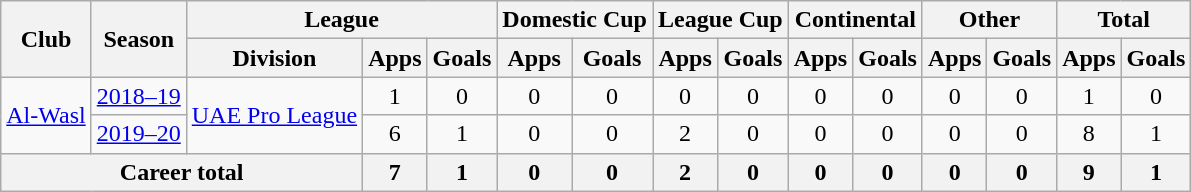<table class="wikitable" style="text-align: center">
<tr>
<th rowspan=2>Club</th>
<th rowspan=2>Season</th>
<th colspan=3>League</th>
<th colspan=2>Domestic Cup</th>
<th colspan=2>League Cup</th>
<th colspan=2>Continental</th>
<th colspan=2>Other</th>
<th colspan=2>Total</th>
</tr>
<tr>
<th>Division</th>
<th>Apps</th>
<th>Goals</th>
<th>Apps</th>
<th>Goals</th>
<th>Apps</th>
<th>Goals</th>
<th>Apps</th>
<th>Goals</th>
<th>Apps</th>
<th>Goals</th>
<th>Apps</th>
<th>Goals</th>
</tr>
<tr>
<td rowspan=2><a href='#'>Al-Wasl</a></td>
<td><a href='#'>2018–19</a></td>
<td rowspan=2><a href='#'>UAE Pro League</a></td>
<td>1</td>
<td>0</td>
<td>0</td>
<td>0</td>
<td>0</td>
<td>0</td>
<td>0</td>
<td>0</td>
<td>0</td>
<td>0</td>
<td>1</td>
<td>0</td>
</tr>
<tr>
<td><a href='#'>2019–20</a></td>
<td>6</td>
<td>1</td>
<td>0</td>
<td>0</td>
<td>2</td>
<td>0</td>
<td>0</td>
<td>0</td>
<td>0</td>
<td>0</td>
<td>8</td>
<td>1</td>
</tr>
<tr>
<th colspan=3>Career total</th>
<th>7</th>
<th>1</th>
<th>0</th>
<th>0</th>
<th>2</th>
<th>0</th>
<th>0</th>
<th>0</th>
<th>0</th>
<th>0</th>
<th>9</th>
<th>1</th>
</tr>
</table>
